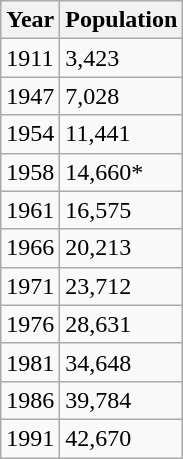<table class="wikitable">
<tr>
<th>Year</th>
<th>Population</th>
</tr>
<tr>
<td>1911</td>
<td>3,423</td>
</tr>
<tr>
<td>1947</td>
<td>7,028</td>
</tr>
<tr>
<td>1954</td>
<td>11,441</td>
</tr>
<tr>
<td>1958</td>
<td>14,660*</td>
</tr>
<tr>
<td>1961</td>
<td>16,575</td>
</tr>
<tr>
<td>1966</td>
<td>20,213</td>
</tr>
<tr>
<td>1971</td>
<td>23,712</td>
</tr>
<tr>
<td>1976</td>
<td>28,631</td>
</tr>
<tr>
<td>1981</td>
<td>34,648</td>
</tr>
<tr>
<td>1986</td>
<td>39,784</td>
</tr>
<tr>
<td>1991</td>
<td>42,670</td>
</tr>
</table>
